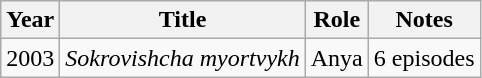<table class="wikitable sortable">
<tr>
<th>Year</th>
<th>Title</th>
<th>Role</th>
<th>Notes</th>
</tr>
<tr>
<td>2003</td>
<td><em>Sokrovishcha myortvykh</em></td>
<td>Anya</td>
<td>6 episodes</td>
</tr>
</table>
